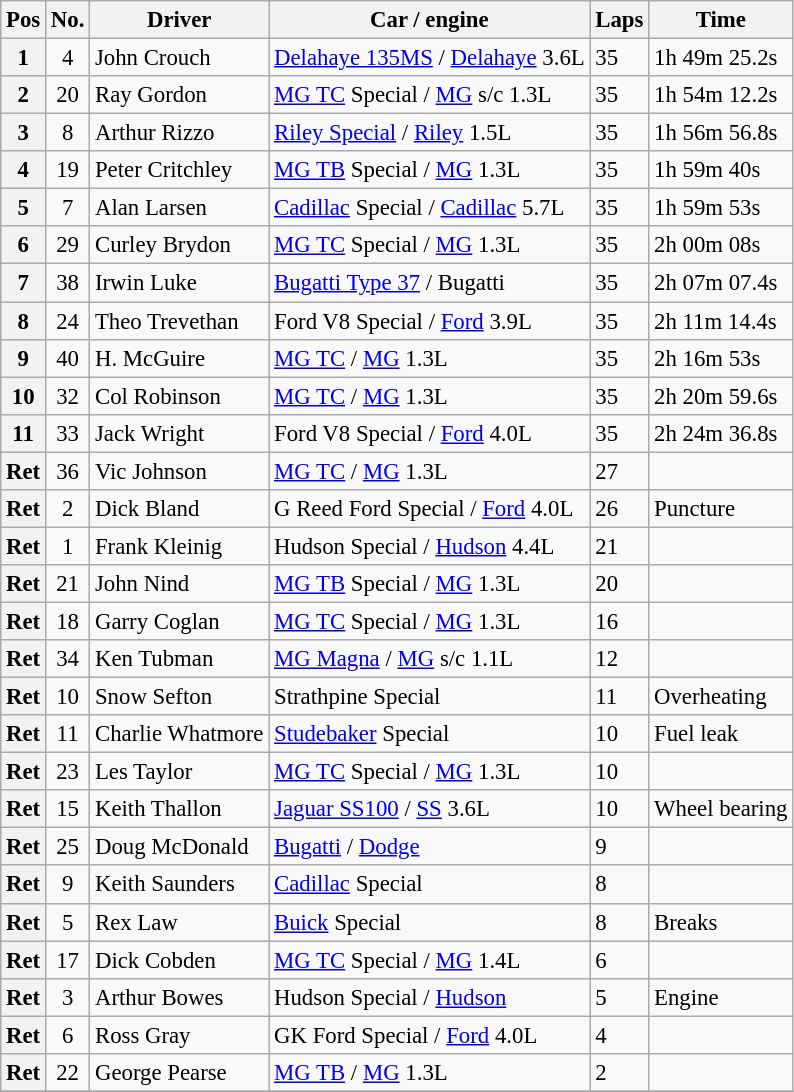<table class="wikitable" style="font-size: 95%;">
<tr>
<th>Pos</th>
<th>No.</th>
<th>Driver</th>
<th>Car / engine</th>
<th>Laps</th>
<th>Time</th>
</tr>
<tr>
<th>1</th>
<td align="center">4</td>
<td> John Crouch</td>
<td><a href='#'>Delahaye 135MS</a> / <a href='#'>Delahaye</a> 3.6L</td>
<td>35</td>
<td>1h 49m 25.2s</td>
</tr>
<tr>
<th>2</th>
<td align="center">20</td>
<td> Ray Gordon</td>
<td><a href='#'>MG TC</a> Special / <a href='#'>MG</a> s/c 1.3L</td>
<td>35</td>
<td>1h 54m 12.2s</td>
</tr>
<tr>
<th>3</th>
<td align="center">8</td>
<td> Arthur Rizzo</td>
<td><a href='#'>Riley Special</a> / <a href='#'>Riley</a> 1.5L</td>
<td>35</td>
<td>1h 56m 56.8s</td>
</tr>
<tr>
<th>4</th>
<td align="center">19</td>
<td> Peter Critchley</td>
<td><a href='#'>MG TB</a> Special / <a href='#'>MG</a> 1.3L</td>
<td>35</td>
<td>1h 59m 40s</td>
</tr>
<tr>
<th>5</th>
<td align="center">7</td>
<td> Alan Larsen</td>
<td><a href='#'>Cadillac</a> Special / <a href='#'>Cadillac</a> 5.7L</td>
<td>35</td>
<td>1h 59m 53s</td>
</tr>
<tr>
<th>6</th>
<td align="center">29</td>
<td> Curley Brydon</td>
<td><a href='#'>MG TC</a> Special / <a href='#'>MG</a> 1.3L</td>
<td>35</td>
<td>2h 00m 08s</td>
</tr>
<tr>
<th>7</th>
<td align="center">38</td>
<td> Irwin Luke</td>
<td><a href='#'>Bugatti Type 37</a> / Bugatti</td>
<td>35</td>
<td>2h 07m 07.4s</td>
</tr>
<tr>
<th>8</th>
<td align="center">24</td>
<td> Theo Trevethan</td>
<td>Ford V8 Special / <a href='#'>Ford</a> 3.9L</td>
<td>35</td>
<td>2h 11m 14.4s</td>
</tr>
<tr>
<th>9</th>
<td align="center">40</td>
<td> H. McGuire</td>
<td><a href='#'>MG TC</a> / <a href='#'>MG</a> 1.3L</td>
<td>35</td>
<td>2h 16m 53s</td>
</tr>
<tr>
<th>10</th>
<td align="center">32</td>
<td> Col Robinson</td>
<td><a href='#'>MG TC</a> / <a href='#'>MG</a> 1.3L</td>
<td>35</td>
<td>2h 20m 59.6s</td>
</tr>
<tr>
<th>11</th>
<td align="center">33</td>
<td> Jack Wright</td>
<td>Ford V8 Special / <a href='#'>Ford</a> 4.0L</td>
<td>35</td>
<td>2h 24m 36.8s</td>
</tr>
<tr>
<th>Ret</th>
<td align="center">36</td>
<td> Vic Johnson</td>
<td><a href='#'>MG TC</a> / <a href='#'>MG</a> 1.3L</td>
<td>27</td>
<td></td>
</tr>
<tr>
<th>Ret</th>
<td align="center">2</td>
<td> Dick Bland</td>
<td>G Reed Ford Special / <a href='#'>Ford</a> 4.0L</td>
<td>26</td>
<td>Puncture</td>
</tr>
<tr>
<th>Ret</th>
<td align="center">1</td>
<td> Frank Kleinig</td>
<td>Hudson Special / <a href='#'>Hudson</a> 4.4L</td>
<td>21</td>
<td></td>
</tr>
<tr>
<th>Ret</th>
<td align="center">21</td>
<td> John Nind</td>
<td><a href='#'>MG TB</a> Special / <a href='#'>MG</a> 1.3L</td>
<td>20</td>
<td></td>
</tr>
<tr>
<th>Ret</th>
<td align="center">18</td>
<td> Garry Coglan</td>
<td><a href='#'>MG TC</a> Special / <a href='#'>MG</a> 1.3L</td>
<td>16</td>
<td></td>
</tr>
<tr>
<th>Ret</th>
<td align="center">34</td>
<td> Ken Tubman</td>
<td><a href='#'>MG Magna</a> / <a href='#'>MG</a> s/c 1.1L</td>
<td>12</td>
<td></td>
</tr>
<tr>
<th>Ret</th>
<td align="center">10</td>
<td> Snow Sefton</td>
<td>Strathpine Special</td>
<td>11</td>
<td>Overheating</td>
</tr>
<tr>
<th>Ret</th>
<td align="center">11</td>
<td> Charlie Whatmore</td>
<td><a href='#'>Studebaker</a> Special</td>
<td>10</td>
<td>Fuel leak</td>
</tr>
<tr>
<th>Ret</th>
<td align="center">23</td>
<td> Les Taylor</td>
<td><a href='#'>MG TC</a> Special / <a href='#'>MG</a> 1.3L</td>
<td>10</td>
<td></td>
</tr>
<tr>
<th>Ret</th>
<td align="center">15</td>
<td> Keith Thallon</td>
<td><a href='#'>Jaguar SS100</a> / <a href='#'>SS</a> 3.6L</td>
<td>10</td>
<td>Wheel bearing</td>
</tr>
<tr>
<th>Ret</th>
<td align="center">25</td>
<td> Doug McDonald</td>
<td><a href='#'>Bugatti</a> / <a href='#'>Dodge</a></td>
<td>9</td>
<td></td>
</tr>
<tr>
<th>Ret</th>
<td align="center">9</td>
<td> Keith Saunders</td>
<td><a href='#'>Cadillac</a> Special</td>
<td>8</td>
<td></td>
</tr>
<tr>
<th>Ret</th>
<td align="center">5</td>
<td> Rex Law</td>
<td><a href='#'>Buick</a> Special</td>
<td>8</td>
<td>Breaks</td>
</tr>
<tr>
<th>Ret</th>
<td align="center">17</td>
<td> Dick Cobden</td>
<td><a href='#'>MG TC</a> Special / <a href='#'>MG</a> 1.4L</td>
<td>6</td>
<td></td>
</tr>
<tr>
<th>Ret</th>
<td align="center">3</td>
<td> Arthur Bowes</td>
<td>Hudson Special / <a href='#'>Hudson</a></td>
<td>5</td>
<td>Engine</td>
</tr>
<tr>
<th>Ret</th>
<td align="center">6</td>
<td> Ross Gray</td>
<td>GK Ford Special / <a href='#'>Ford</a> 4.0L</td>
<td>4</td>
<td></td>
</tr>
<tr>
<th>Ret</th>
<td align="center">22</td>
<td> George Pearse</td>
<td><a href='#'>MG TB</a> / <a href='#'>MG</a> 1.3L</td>
<td>2</td>
<td></td>
</tr>
<tr>
</tr>
</table>
